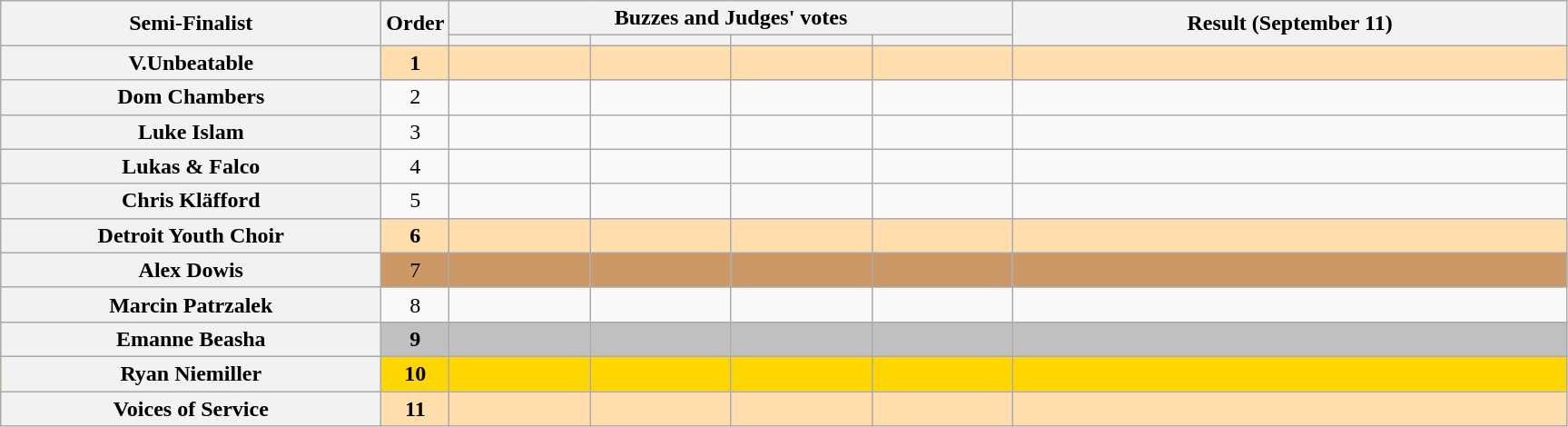<table class="wikitable plainrowheaders sortable" style="text-align:center;">
<tr>
<th scope="col" rowspan="2" class="unsortable" style="width:17em;">Semi-Finalist</th>
<th scope="col" rowspan="2" style="width:1em;">Order</th>
<th scope="col" colspan="4" class="unsortable" style="width:24em;">Buzzes and Judges' votes </th>
<th scope="col" rowspan="2" style="width:25em;">Result (September 11)</th>
</tr>
<tr>
<th scope="col" class="unsortable" style="width:6em;"></th>
<th scope="col" class="unsortable" style="width:6em;"></th>
<th scope="col" class="unsortable" style="width:6em;"></th>
<th scope="col" class="unsortable" style="width:6em;"></th>
</tr>
<tr style="background:NavajoWhite">
<th scope="row"><strong>V.Unbeatable</strong></th>
<td><strong>1</strong></td>
<td style="text-align:center;"></td>
<td style="text-align:center;"></td>
<td style="text-align:center;"></td>
<td style="text-align:center;"></td>
<td><strong></strong></td>
</tr>
<tr>
<th scope="row">Dom Chambers</th>
<td>2</td>
<td style="text-align:center;"></td>
<td style="text-align:center;"></td>
<td style="text-align:center;"></td>
<td style="text-align:center;"></td>
<td></td>
</tr>
<tr>
<th scope="row">Luke Islam</th>
<td>3</td>
<td style="text-align:center;"></td>
<td style="text-align:center;"></td>
<td style="text-align:center;"></td>
<td style="text-align:center;"></td>
<td></td>
</tr>
<tr>
<th scope="row">Lukas & Falco</th>
<td>4</td>
<td style="text-align:center;"></td>
<td style="text-align:center;"></td>
<td style="text-align:center;"></td>
<td style="text-align:center;"> </td>
<td></td>
</tr>
<tr>
<th scope="row">Chris Kläfford</th>
<td>5</td>
<td style="text-align:center;"></td>
<td style="text-align:center;"></td>
<td style="text-align:center;"></td>
<td style="text-align:center;"></td>
<td></td>
</tr>
<tr style="background:NavajoWhite">
<th scope="row"><strong>Detroit Youth Choir</strong></th>
<td><strong>6</strong></td>
<td style="text-align:center;"></td>
<td style="text-align:center;"></td>
<td style="text-align:center;"></td>
<td style="text-align:center;"></td>
<td><strong></strong></td>
</tr>
<tr style="background:#c96">
<th scope="row">Alex Dowis</th>
<td>7</td>
<td style="text-align:center;"></td>
<td style="text-align:center;"></td>
<td style="text-align:center;"></td>
<td style="text-align:center;"></td>
<td></td>
</tr>
<tr>
<th scope="row">Marcin Patrzalek</th>
<td>8</td>
<td style="text-align:center;"></td>
<td style="text-align:center;"></td>
<td style="text-align:center;"></td>
<td style="text-align:center;"></td>
<td></td>
</tr>
<tr style="background:silver">
<th scope="row"><strong>Emanne Beasha</strong></th>
<td><strong>9</strong></td>
<td style="text-align:center;"></td>
<td style="text-align:center;"></td>
<td style="text-align:center;"></td>
<td style="text-align:center;"></td>
<td><strong></strong></td>
</tr>
<tr style="background:gold">
<th scope="row"><strong>Ryan Niemiller</strong></th>
<td><strong>10</strong></td>
<td style="text-align:center;"></td>
<td style="text-align:center;"></td>
<td style="text-align:center;"></td>
<td style="text-align:center;"></td>
<td><strong></strong></td>
</tr>
<tr style="background:NavajoWhite">
<th scope="row"><strong>Voices of Service</strong></th>
<td><strong>11</strong></td>
<td style="text-align:center;"></td>
<td style="text-align:center;"></td>
<td style="text-align:center;"></td>
<td style="text-align:center;"></td>
<td><strong></strong></td>
</tr>
</table>
